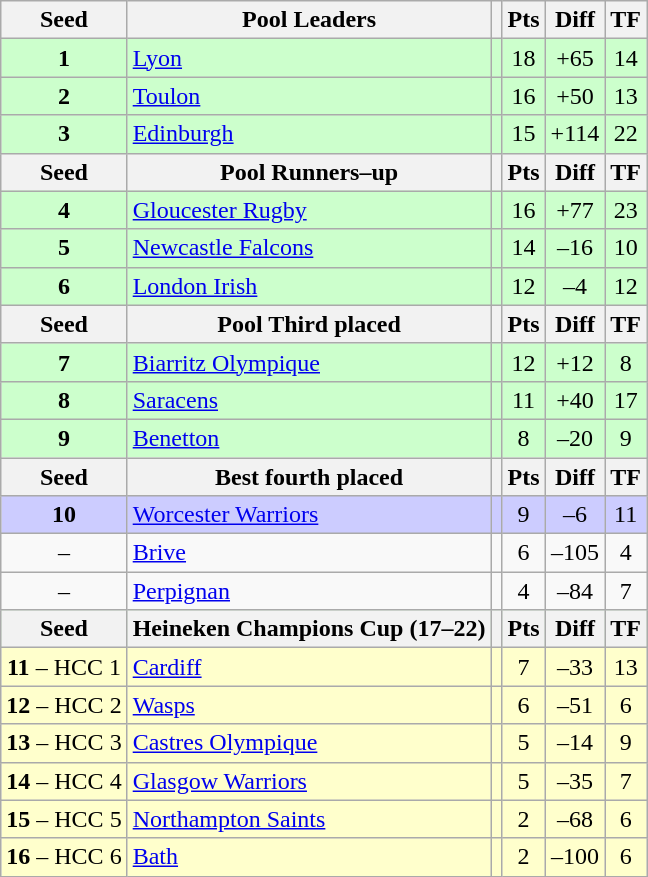<table class="wikitable" style="text-align: center;">
<tr>
<th>Seed</th>
<th>Pool Leaders</th>
<th></th>
<th>Pts</th>
<th>Diff</th>
<th>TF</th>
</tr>
<tr bgcolor="#ccffcc">
<td><strong>1</strong></td>
<td align=left> <a href='#'>Lyon</a></td>
<td></td>
<td>18</td>
<td>+65</td>
<td>14</td>
</tr>
<tr bgcolor="#ccffcc">
<td><strong>2</strong></td>
<td align="left"> <a href='#'>Toulon</a></td>
<td></td>
<td>16</td>
<td>+50</td>
<td>13</td>
</tr>
<tr bgcolor="#ccffcc">
<td><strong>3</strong></td>
<td align="left"> <a href='#'>Edinburgh</a></td>
<td></td>
<td>15</td>
<td>+114</td>
<td>22</td>
</tr>
<tr>
<th>Seed</th>
<th>Pool Runners–up</th>
<th></th>
<th>Pts</th>
<th>Diff</th>
<th>TF</th>
</tr>
<tr bgcolor="#ccffcc">
<td><strong>4</strong></td>
<td align="left"> <a href='#'>Gloucester Rugby</a></td>
<td></td>
<td>16</td>
<td>+77</td>
<td>23</td>
</tr>
<tr bgcolor="#ccffcc">
<td><strong>5</strong></td>
<td align="left"> <a href='#'>Newcastle Falcons</a></td>
<td></td>
<td>14</td>
<td>–16</td>
<td>10</td>
</tr>
<tr bgcolor="#ccffcc">
<td><strong>6</strong></td>
<td align="left"> <a href='#'>London Irish</a></td>
<td></td>
<td>12</td>
<td>–4</td>
<td>12</td>
</tr>
<tr>
<th>Seed</th>
<th>Pool Third placed</th>
<th></th>
<th>Pts</th>
<th>Diff</th>
<th>TF</th>
</tr>
<tr bgcolor="#ccffcc">
<td><strong>7</strong></td>
<td align=left> <a href='#'>Biarritz Olympique</a></td>
<td></td>
<td>12</td>
<td>+12</td>
<td>8</td>
</tr>
<tr bgcolor="#ccffcc">
<td><strong>8</strong></td>
<td align="left"> <a href='#'>Saracens</a></td>
<td></td>
<td>11</td>
<td>+40</td>
<td>17</td>
</tr>
<tr bgcolor="#ccffcc">
<td><strong>9</strong></td>
<td align=left> <a href='#'>Benetton</a></td>
<td></td>
<td>8</td>
<td>–20</td>
<td>9</td>
</tr>
<tr>
<th>Seed</th>
<th>Best fourth placed</th>
<th></th>
<th>Pts</th>
<th>Diff</th>
<th>TF</th>
</tr>
<tr bgcolor="#ccccff">
<td><strong>10</strong></td>
<td align="left"> <a href='#'>Worcester Warriors</a></td>
<td></td>
<td>9</td>
<td>–6</td>
<td>11</td>
</tr>
<tr>
<td>–</td>
<td align=left> <a href='#'>Brive</a></td>
<td></td>
<td>6</td>
<td>–105</td>
<td>4</td>
</tr>
<tr>
<td>–</td>
<td align=left> <a href='#'>Perpignan</a></td>
<td></td>
<td>4</td>
<td>–84</td>
<td>7</td>
</tr>
<tr bgcolor="#ccffcc">
<th>Seed</th>
<th>Heineken Champions Cup (17–22)</th>
<th></th>
<th>Pts</th>
<th>Diff</th>
<th>TF</th>
</tr>
<tr style="background:#ffc">
<td><strong>11</strong> – HCC 1</td>
<td align=left> <a href='#'>Cardiff</a></td>
<td></td>
<td>7</td>
<td>–33</td>
<td>13</td>
</tr>
<tr style="background:#ffc">
<td><strong>12</strong> – HCC 2</td>
<td align=left> <a href='#'>Wasps</a></td>
<td></td>
<td>6</td>
<td>–51</td>
<td>6</td>
</tr>
<tr style="background:#ffc">
<td><strong>13</strong> – HCC 3</td>
<td align=left> <a href='#'>Castres Olympique</a></td>
<td></td>
<td>5</td>
<td>–14</td>
<td>9</td>
</tr>
<tr style="background:#ffc">
<td><strong>14</strong> – HCC 4</td>
<td align=left> <a href='#'>Glasgow Warriors</a></td>
<td></td>
<td>5</td>
<td>–35</td>
<td>7</td>
</tr>
<tr style="background:#ffc">
<td><strong>15</strong> – HCC 5</td>
<td align=left> <a href='#'>Northampton Saints</a></td>
<td></td>
<td>2</td>
<td>–68</td>
<td>6</td>
</tr>
<tr style="background:#ffc">
<td><strong>16</strong> – HCC 6</td>
<td align=left> <a href='#'>Bath</a></td>
<td></td>
<td>2</td>
<td>–100</td>
<td>6</td>
</tr>
</table>
